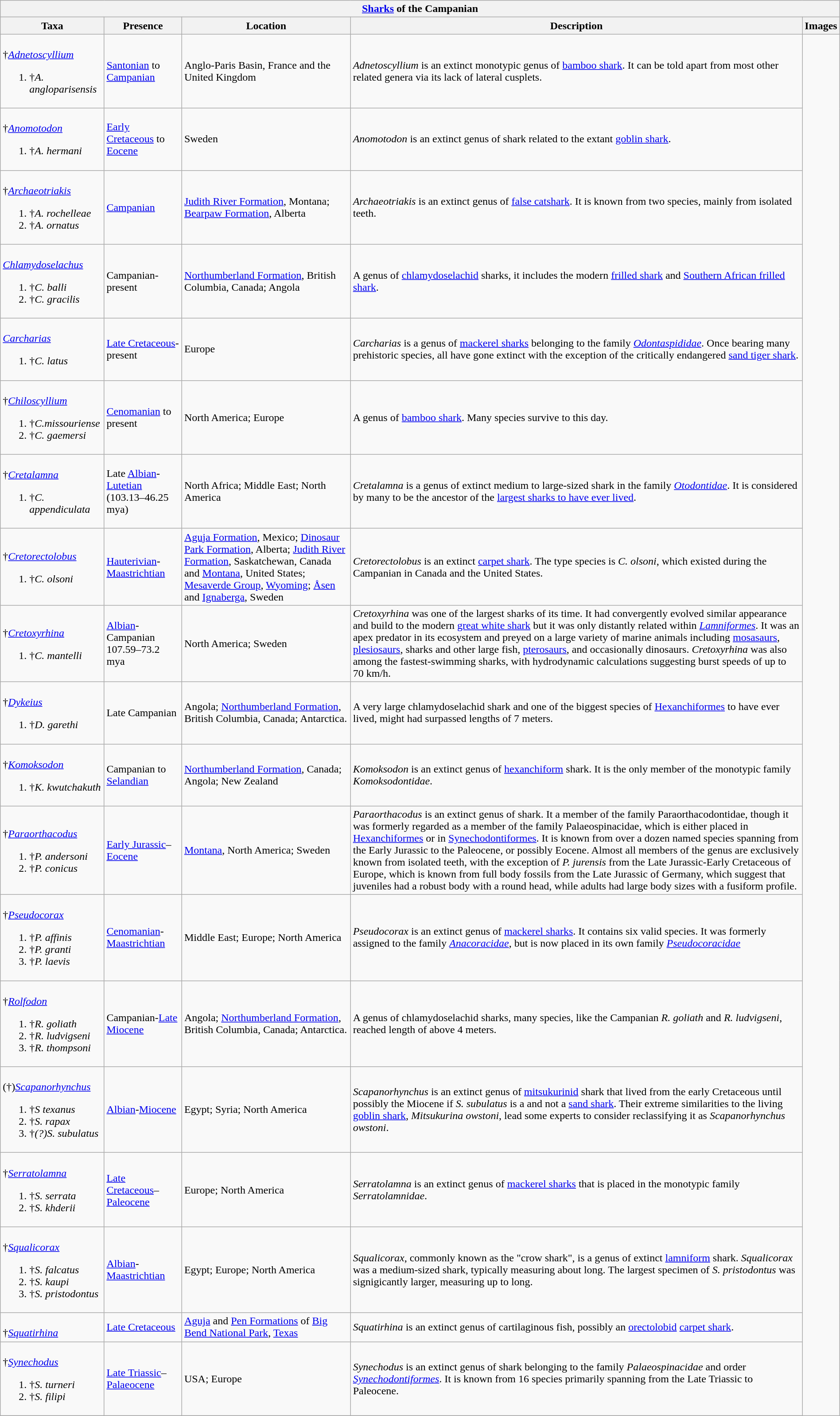<table class="wikitable" align="center" width="100%">
<tr>
<th colspan="5" align="center"><a href='#'>Sharks</a> of the Campanian</th>
</tr>
<tr>
<th>Taxa</th>
<th>Presence</th>
<th>Location</th>
<th>Description</th>
<th>Images</th>
</tr>
<tr>
<td><br>†<em><a href='#'>Adnetoscyllium</a></em><ol><li>†<em>A. angloparisensis</em></li></ol></td>
<td><a href='#'>Santonian</a> to <a href='#'>Campanian</a></td>
<td>Anglo-Paris Basin, France and the United Kingdom</td>
<td><em>Adnetoscyllium</em> is an extinct monotypic genus of <a href='#'>bamboo shark</a>. It can be told apart from most other related genera via its lack of lateral cusplets.</td>
<td rowspan="99"><br>
</td>
</tr>
<tr>
<td><br>†<em><a href='#'>Anomotodon</a></em><ol><li>†<em>A. hermani</em></li></ol></td>
<td><a href='#'>Early Cretaceous</a> to <a href='#'>Eocene</a></td>
<td>Sweden</td>
<td><em>Anomotodon</em> is an extinct genus of shark related to the extant <a href='#'>goblin shark</a>.</td>
</tr>
<tr>
<td><br>†<em><a href='#'>Archaeotriakis</a></em><ol><li>†<em>A. rochelleae </em></li><li>†<em>A. ornatus</em></li></ol></td>
<td><a href='#'>Campanian</a></td>
<td><a href='#'>Judith River Formation</a>, Montana; <a href='#'>Bearpaw Formation</a>, Alberta</td>
<td><em>Archaeotriakis</em> is an extinct genus of <a href='#'>false catshark</a>. It is known from two species, mainly from isolated teeth.</td>
</tr>
<tr>
<td><br><em><a href='#'>Chlamydoselachus</a></em><ol><li>†<em>C. balli</em></li><li>†<em>C. gracilis</em></li></ol></td>
<td>Campanian-present</td>
<td><a href='#'>Northumberland Formation</a>, British Columbia, Canada; Angola</td>
<td>A genus of <a href='#'>chlamydoselachid</a> sharks, it includes the modern <a href='#'>frilled shark</a> and <a href='#'>Southern African frilled shark</a>.</td>
</tr>
<tr>
<td><br><em><a href='#'>Carcharias</a></em><ol><li>†<em>C. latus</em></li></ol></td>
<td><a href='#'>Late Cretaceous</a>-present</td>
<td>Europe</td>
<td><em>Carcharias</em> is a genus of <a href='#'>mackerel sharks</a> belonging to the family <em><a href='#'>Odontaspididae</a></em>. Once bearing many prehistoric species, all have gone extinct with the exception of the critically endangered <a href='#'>sand tiger shark</a>.</td>
</tr>
<tr>
<td><br>†<em><a href='#'>Chiloscyllium</a></em><ol><li>†<em>C.missouriense</em></li><li>†<em>C. gaemersi</em></li></ol></td>
<td><a href='#'>Cenomanian</a> to present</td>
<td>North America; Europe</td>
<td>A genus of <a href='#'>bamboo shark</a>. Many species survive to this day.</td>
</tr>
<tr>
<td><br>†<em><a href='#'>Cretalamna</a></em><ol><li>†<em>C. appendiculata</em></li></ol></td>
<td>Late <a href='#'>Albian</a>-<a href='#'>Lutetian</a> (103.13–46.25 mya)</td>
<td>North Africa; Middle East; North America</td>
<td><em>Cretalamna</em> is a genus of extinct medium to large-sized shark in the family <em><a href='#'>Otodontidae</a></em>. It is considered by many to be the ancestor of the <a href='#'>largest sharks to have ever lived</a>.</td>
</tr>
<tr>
<td><br>†<em><a href='#'>Cretorectolobus</a></em><ol><li>†<em>C. olsoni</em></li></ol></td>
<td><a href='#'>Hauterivian</a>-<a href='#'>Maastrichtian</a></td>
<td><a href='#'>Aguja Formation</a>, Mexico; <a href='#'>Dinosaur Park Formation</a>, Alberta; <a href='#'>Judith River Formation</a>, Saskatchewan, Canada and <a href='#'>Montana</a>, United States; <a href='#'>Mesaverde Group</a>, <a href='#'>Wyoming</a>; <a href='#'>Åsen</a> and <a href='#'>Ignaberga</a>, Sweden</td>
<td><em>Cretorectolobus</em> is an extinct <a href='#'>carpet shark</a>. The type species is <em>C. olsoni</em>, which existed during the Campanian in Canada and the United States.</td>
</tr>
<tr>
<td><br>†<em><a href='#'>Cretoxyrhina</a></em><ol><li>†<em>C. mantelli</em></li></ol></td>
<td><a href='#'>Albian</a>-Campanian<br>107.59–73.2 mya</td>
<td>North America; Sweden</td>
<td><em>Cretoxyrhina</em> was one of the largest sharks of its time. It had convergently evolved similar appearance and build to the modern <a href='#'>great white shark</a> but it was only distantly related within <em><a href='#'>Lamniformes</a></em>. It was an apex predator in its ecosystem and preyed on a large variety of marine animals including <a href='#'>mosasaurs</a>, <a href='#'>plesiosaurs</a>, sharks and other large fish, <a href='#'>pterosaurs</a>, and occasionally dinosaurs. <em>Cretoxyrhina</em> was also among the fastest-swimming sharks, with hydrodynamic calculations suggesting burst speeds of up to 70 km/h.</td>
</tr>
<tr>
<td><br>†<em><a href='#'>Dykeius</a></em><ol><li>†<em>D. garethi</em></li></ol></td>
<td>Late Campanian</td>
<td>Angola; <a href='#'>Northumberland Formation</a>, British Columbia, Canada; Antarctica.</td>
<td>A very large chlamydoselachid shark and one of the biggest species of <a href='#'>Hexanchiformes</a> to have ever lived, might had surpassed lengths of 7 meters.</td>
</tr>
<tr>
<td><br>†<em><a href='#'>Komoksodon</a></em><ol><li>†<em>K. kwutchakuth</em></li></ol></td>
<td>Campanian to <a href='#'>Selandian</a></td>
<td><a href='#'>Northumberland Formation</a>, Canada; Angola; New Zealand</td>
<td><em>Komoksodon</em> is an extinct genus of <a href='#'>hexanchiform</a> shark. It is the only member of the monotypic family <em>Komoksodontidae</em>.</td>
</tr>
<tr>
<td><br>†<em><a href='#'>Paraorthacodus</a></em><ol><li>†<em>P. andersoni</em></li><li>†<em>P. conicus</em></li></ol></td>
<td><a href='#'>Early Jurassic</a>–<a href='#'>Eocene</a></td>
<td><a href='#'>Montana</a>, North America; Sweden</td>
<td><em>Paraorthacodus</em> is an extinct genus of shark. It a member of the family Paraorthacodontidae, though it was formerly regarded as a member of the family Palaeospinacidae, which is either placed in <a href='#'>Hexanchiformes</a> or in <a href='#'>Synechodontiformes</a>. It is known from over a dozen named species spanning from the Early Jurassic to the Paleocene, or possibly Eocene. Almost all members of the genus are exclusively known from isolated teeth, with the exception of <em>P. jurensis</em> from the Late Jurassic-Early Cretaceous of Europe, which is known from full body fossils from the Late Jurassic of Germany, which suggest that juveniles had a robust body with a round head, while adults had large body sizes with a fusiform profile.</td>
</tr>
<tr>
<td><br>†<em><a href='#'>Pseudocorax</a></em><ol><li>†<em>P. affinis </em></li><li>†<em>P. granti</em></li><li>†<em>P. laevis</em></li></ol></td>
<td><a href='#'>Cenomanian</a>-<a href='#'>Maastrichtian</a></td>
<td>Middle East; Europe; North America</td>
<td><em>Pseudocorax</em> is an extinct genus of <a href='#'>mackerel sharks</a>. It contains six valid species. It was formerly assigned to the family <em><a href='#'>Anacoracidae</a></em>, but is now placed in its own family <em><a href='#'>Pseudocoracidae</a></em></td>
</tr>
<tr>
<td><br>†<em><a href='#'>Rolfodon</a></em><ol><li>†<em>R. goliath</em></li><li>†<em>R. ludvigseni</em></li><li>†<em>R. thompsoni</em></li></ol></td>
<td>Campanian-<a href='#'>Late Miocene</a></td>
<td>Angola; <a href='#'>Northumberland Formation</a>, British Columbia, Canada; Antarctica.</td>
<td>A genus of chlamydoselachid sharks, many species, like the Campanian <em>R. goliath</em> and <em>R. ludvigseni</em>, reached length of above 4 meters.</td>
</tr>
<tr>
<td><br>(†)<em><a href='#'>Scapanorhynchus</a></em><ol><li>†<em>S texanus</em></li><li>†<em>S. rapax</em></li><li>†<em>(?)S. subulatus</em></li></ol></td>
<td><a href='#'>Albian</a>-<a href='#'>Miocene</a></td>
<td>Egypt; Syria; North America</td>
<td><em>Scapanorhynchus</em> is an extinct genus of <a href='#'>mitsukurinid</a> shark that lived from the early Cretaceous until possibly the Miocene if <em>S. subulatus</em> is a  and not a <a href='#'>sand shark</a>. Their extreme similarities to the living <a href='#'>goblin shark</a>, <em>Mitsukurina owstoni</em>, lead some experts to consider reclassifying it as <em>Scapanorhynchus owstoni</em>.</td>
</tr>
<tr>
<td><br>†<em><a href='#'>Serratolamna</a></em><ol><li>†<em>S. serrata </em></li><li>†<em>S. khderii</em></li></ol></td>
<td><a href='#'>Late Cretaceous</a>–<a href='#'>Paleocene</a></td>
<td>Europe; North America</td>
<td><em>Serratolamna </em> is an extinct genus of <a href='#'>mackerel sharks</a> that is placed in the monotypic family <em>Serratolamnidae</em>.</td>
</tr>
<tr>
<td><br>†<em><a href='#'>Squalicorax</a></em><ol><li>†<em>S. falcatus</em></li><li>†<em>S. kaupi </em></li><li>†<em>S. pristodontus</em></li></ol></td>
<td><a href='#'>Albian</a>-<a href='#'>Maastrichtian</a></td>
<td>Egypt; Europe; North America</td>
<td><em>Squalicorax</em>, commonly known as the "crow shark", is a genus of extinct <a href='#'>lamniform</a> shark. <em>Squalicorax</em> was a medium-sized shark, typically measuring about  long. The largest specimen of <em>S. pristodontus</em> was signigicantly larger, measuring up to  long.</td>
</tr>
<tr>
<td><br>†<em><a href='#'>Squatirhina</a></em></td>
<td><a href='#'>Late Cretaceous</a></td>
<td><a href='#'>Aguja</a> and <a href='#'>Pen Formations</a> of <a href='#'>Big Bend National Park</a>, <a href='#'>Texas</a></td>
<td><em>Squatirhina</em> is an extinct genus of  cartilaginous fish, possibly an <a href='#'>orectolobid</a> <a href='#'>carpet shark</a>.</td>
</tr>
<tr>
<td><br>†<em><a href='#'>Synechodus</a></em><ol><li>†<em>S. turneri</em></li><li>†<em>S. filipi</em></li></ol></td>
<td><a href='#'>Late Triassic</a>–<a href='#'>Palaeocene</a></td>
<td>USA; Europe</td>
<td><em>Synechodus</em> is an extinct genus of shark belonging to the family <em>Palaeospinacidae</em> and order <em><a href='#'>Synechodontiformes</a></em>. It is known from 16 species primarily spanning from the Late Triassic to Paleocene.</td>
</tr>
<tr>
</tr>
</table>
